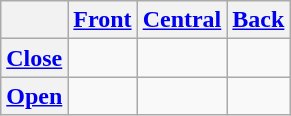<table class="wikitable" style="text-align:center">
<tr>
<th></th>
<th><a href='#'>Front</a></th>
<th><a href='#'>Central</a></th>
<th><a href='#'>Back</a></th>
</tr>
<tr>
<th><a href='#'>Close</a></th>
<td>  </td>
<td>  </td>
<td>  </td>
</tr>
<tr>
<th><a href='#'>Open</a></th>
<td></td>
<td>  </td>
<td></td>
</tr>
</table>
